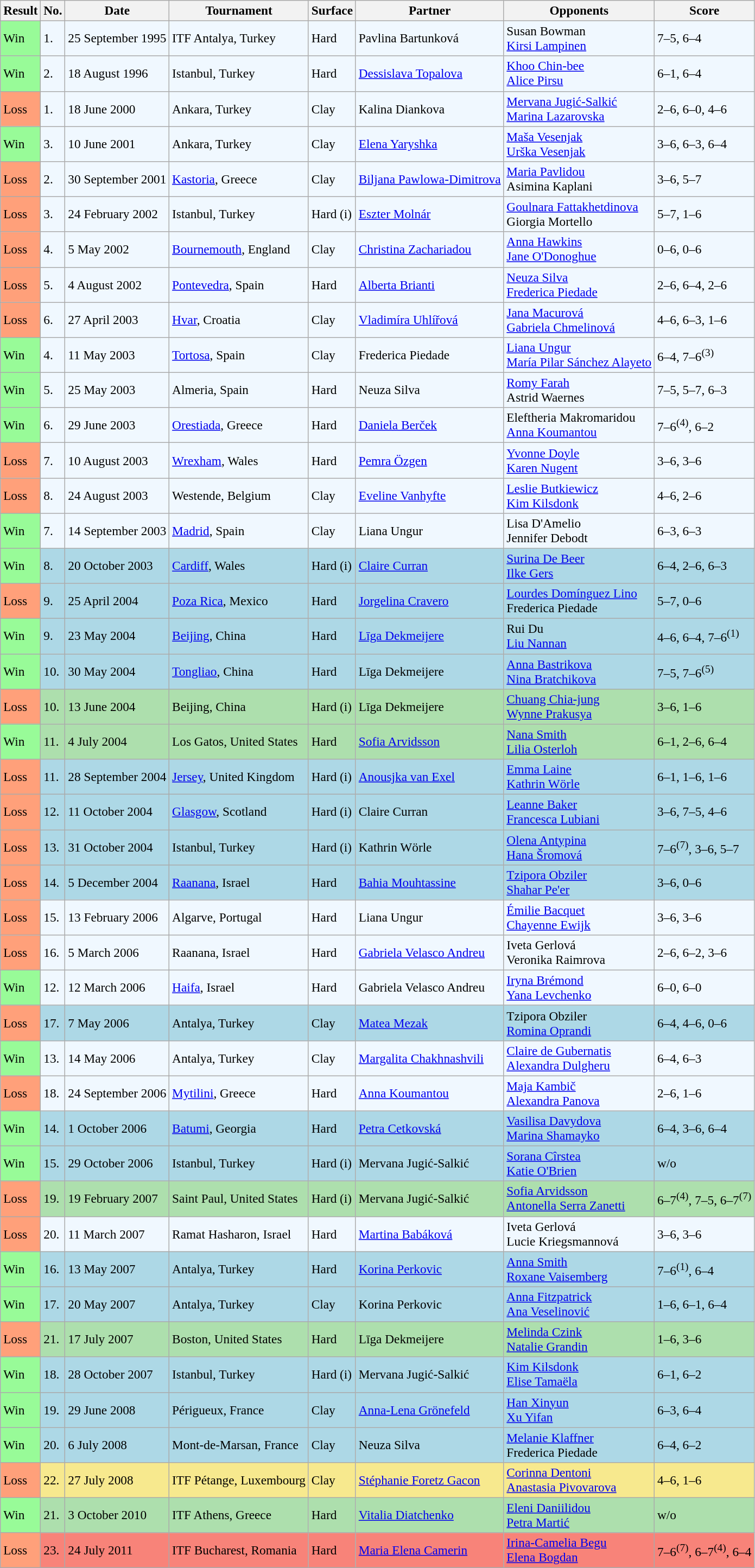<table class="sortable wikitable" style="font-size:97%;">
<tr>
<th>Result</th>
<th>No.</th>
<th>Date</th>
<th>Tournament</th>
<th>Surface</th>
<th>Partner</th>
<th>Opponents</th>
<th class="unsortable">Score</th>
</tr>
<tr style="background:#f0f8ff;">
<td style="background:#98fb98;">Win</td>
<td>1.</td>
<td>25 September 1995</td>
<td>ITF Antalya, Turkey</td>
<td>Hard</td>
<td> Pavlina Bartunková</td>
<td> Susan Bowman <br>  <a href='#'>Kirsi Lampinen</a></td>
<td>7–5, 6–4</td>
</tr>
<tr style="background:#f0f8ff;">
<td style="background:#98fb98;">Win</td>
<td>2.</td>
<td>18 August 1996</td>
<td>Istanbul, Turkey</td>
<td>Hard</td>
<td> <a href='#'>Dessislava Topalova</a></td>
<td> <a href='#'>Khoo Chin-bee</a> <br>  <a href='#'>Alice Pirsu</a></td>
<td>6–1, 6–4</td>
</tr>
<tr style="background:#f0f8ff;">
<td style="background:#ffa07a;">Loss</td>
<td>1.</td>
<td>18 June 2000</td>
<td>Ankara, Turkey</td>
<td>Clay</td>
<td> Kalina Diankova</td>
<td> <a href='#'>Mervana Jugić-Salkić</a> <br>  <a href='#'>Marina Lazarovska</a></td>
<td>2–6, 6–0, 4–6</td>
</tr>
<tr style="background:#f0f8ff;">
<td style="background:#98fb98;">Win</td>
<td>3.</td>
<td>10 June 2001</td>
<td>Ankara, Turkey</td>
<td>Clay</td>
<td> <a href='#'>Elena Yaryshka</a></td>
<td> <a href='#'>Maša Vesenjak</a> <br>  <a href='#'>Urška Vesenjak</a></td>
<td>3–6, 6–3, 6–4</td>
</tr>
<tr style="background:#f0f8ff;">
<td style="background:#ffa07a;">Loss</td>
<td>2.</td>
<td>30 September 2001</td>
<td><a href='#'>Kastoria</a>, Greece</td>
<td>Clay</td>
<td> <a href='#'>Biljana Pawlowa-Dimitrova</a></td>
<td> <a href='#'>Maria Pavlidou</a> <br>  Asimina Kaplani</td>
<td>3–6, 5–7</td>
</tr>
<tr style="background:#f0f8ff;">
<td style="background:#ffa07a;">Loss</td>
<td>3.</td>
<td>24 February 2002</td>
<td>Istanbul, Turkey</td>
<td>Hard (i)</td>
<td> <a href='#'>Eszter Molnár</a></td>
<td> <a href='#'>Goulnara Fattakhetdinova</a> <br>  Giorgia Mortello</td>
<td>5–7, 1–6</td>
</tr>
<tr style="background:#f0f8ff;">
<td style="background:#ffa07a;">Loss</td>
<td>4.</td>
<td>5 May 2002</td>
<td><a href='#'>Bournemouth</a>, England</td>
<td>Clay</td>
<td> <a href='#'>Christina Zachariadou</a></td>
<td> <a href='#'>Anna Hawkins</a> <br>  <a href='#'>Jane O'Donoghue</a></td>
<td>0–6, 0–6</td>
</tr>
<tr style="background:#f0f8ff;">
<td style="background:#ffa07a;">Loss</td>
<td>5.</td>
<td>4 August 2002</td>
<td><a href='#'>Pontevedra</a>, Spain</td>
<td>Hard</td>
<td> <a href='#'>Alberta Brianti</a></td>
<td> <a href='#'>Neuza Silva</a> <br>  <a href='#'>Frederica Piedade</a></td>
<td>2–6, 6–4, 2–6</td>
</tr>
<tr style="background:#f0f8ff;">
<td style="background:#ffa07a;">Loss</td>
<td>6.</td>
<td>27 April 2003</td>
<td><a href='#'>Hvar</a>, Croatia</td>
<td>Clay</td>
<td> <a href='#'>Vladimíra Uhlířová</a></td>
<td> <a href='#'>Jana Macurová</a> <br>  <a href='#'>Gabriela Chmelinová</a></td>
<td>4–6, 6–3, 1–6</td>
</tr>
<tr style="background:#f0f8ff;">
<td style="background:#98fb98;">Win</td>
<td>4.</td>
<td>11 May 2003</td>
<td><a href='#'>Tortosa</a>, Spain</td>
<td>Clay</td>
<td> Frederica Piedade</td>
<td> <a href='#'>Liana Ungur</a> <br>  <a href='#'>María Pilar Sánchez Alayeto</a></td>
<td>6–4, 7–6<sup>(3)</sup></td>
</tr>
<tr style="background:#f0f8ff;">
<td style="background:#98fb98;">Win</td>
<td>5.</td>
<td>25 May 2003</td>
<td>Almeria, Spain</td>
<td>Hard</td>
<td> Neuza Silva</td>
<td> <a href='#'>Romy Farah</a> <br>  Astrid Waernes</td>
<td>7–5, 5–7, 6–3</td>
</tr>
<tr style="background:#f0f8ff;">
<td style="background:#98fb98;">Win</td>
<td>6.</td>
<td>29 June 2003</td>
<td><a href='#'>Orestiada</a>, Greece</td>
<td>Hard</td>
<td> <a href='#'>Daniela Berček</a></td>
<td> Eleftheria Makromaridou <br>  <a href='#'>Anna Koumantou</a></td>
<td>7–6<sup>(4)</sup>, 6–2</td>
</tr>
<tr style="background:#f0f8ff;">
<td style="background:#ffa07a;">Loss</td>
<td>7.</td>
<td>10 August 2003</td>
<td><a href='#'>Wrexham</a>, Wales</td>
<td>Hard</td>
<td> <a href='#'>Pemra Özgen</a></td>
<td> <a href='#'>Yvonne Doyle</a> <br>  <a href='#'>Karen Nugent</a></td>
<td>3–6, 3–6</td>
</tr>
<tr style="background:#f0f8ff;">
<td style="background:#ffa07a;">Loss</td>
<td>8.</td>
<td>24 August 2003</td>
<td>Westende, Belgium</td>
<td>Clay</td>
<td> <a href='#'>Eveline Vanhyfte</a></td>
<td> <a href='#'>Leslie Butkiewicz</a> <br>  <a href='#'>Kim Kilsdonk</a></td>
<td>4–6, 2–6</td>
</tr>
<tr style="background:#f0f8ff;">
<td style="background:#98fb98;">Win</td>
<td>7.</td>
<td>14 September 2003</td>
<td><a href='#'>Madrid</a>, Spain</td>
<td>Clay</td>
<td> Liana Ungur</td>
<td> Lisa D'Amelio <br>  Jennifer Debodt</td>
<td>6–3, 6–3</td>
</tr>
<tr style="background:lightblue;">
<td style="background:#98fb98;">Win</td>
<td>8.</td>
<td>20 October 2003</td>
<td><a href='#'>Cardiff</a>, Wales</td>
<td>Hard (i)</td>
<td> <a href='#'>Claire Curran</a></td>
<td> <a href='#'>Surina De Beer</a> <br>  <a href='#'>Ilke Gers</a></td>
<td>6–4, 2–6, 6–3</td>
</tr>
<tr style="background:lightblue;">
<td style="background:#ffa07a;">Loss</td>
<td>9.</td>
<td>25 April 2004</td>
<td><a href='#'>Poza Rica</a>, Mexico</td>
<td>Hard</td>
<td> <a href='#'>Jorgelina Cravero</a></td>
<td> <a href='#'>Lourdes Domínguez Lino</a> <br>  Frederica Piedade</td>
<td>5–7, 0–6</td>
</tr>
<tr style="background:lightblue;">
<td style="background:#98fb98;">Win</td>
<td>9.</td>
<td>23 May 2004</td>
<td><a href='#'>Beijing</a>, China</td>
<td>Hard</td>
<td> <a href='#'>Līga Dekmeijere</a></td>
<td> Rui Du <br>  <a href='#'>Liu Nannan</a></td>
<td>4–6, 6–4, 7–6<sup>(1)</sup></td>
</tr>
<tr style="background:lightblue;">
<td style="background:#98fb98;">Win</td>
<td>10.</td>
<td>30 May 2004</td>
<td><a href='#'>Tongliao</a>, China</td>
<td>Hard</td>
<td> Līga Dekmeijere</td>
<td> <a href='#'>Anna Bastrikova</a> <br>  <a href='#'>Nina Bratchikova</a></td>
<td>7–5, 7–6<sup>(5)</sup></td>
</tr>
<tr style="background:#addfad;">
<td style="background:#ffa07a;">Loss</td>
<td>10.</td>
<td>13 June 2004</td>
<td>Beijing, China</td>
<td>Hard (i)</td>
<td> Līga Dekmeijere</td>
<td> <a href='#'>Chuang Chia-jung</a> <br>  <a href='#'>Wynne Prakusya</a></td>
<td>3–6, 1–6</td>
</tr>
<tr style="background:#addfad;">
<td style="background:#98fb98;">Win</td>
<td>11.</td>
<td>4 July 2004</td>
<td>Los Gatos, United States</td>
<td>Hard</td>
<td> <a href='#'>Sofia Arvidsson</a></td>
<td> <a href='#'>Nana Smith</a> <br>  <a href='#'>Lilia Osterloh</a></td>
<td>6–1, 2–6, 6–4</td>
</tr>
<tr style="background:lightblue;">
<td style="background:#ffa07a;">Loss</td>
<td>11.</td>
<td>28 September 2004</td>
<td><a href='#'>Jersey</a>, United Kingdom</td>
<td>Hard (i)</td>
<td> <a href='#'>Anousjka van Exel</a></td>
<td> <a href='#'>Emma Laine</a> <br>  <a href='#'>Kathrin Wörle</a></td>
<td>6–1, 1–6, 1–6</td>
</tr>
<tr style="background:lightblue;">
<td style="background:#ffa07a;">Loss</td>
<td>12.</td>
<td>11 October 2004</td>
<td><a href='#'>Glasgow</a>, Scotland</td>
<td>Hard (i)</td>
<td> Claire Curran</td>
<td> <a href='#'>Leanne Baker</a> <br>  <a href='#'>Francesca Lubiani</a></td>
<td>3–6, 7–5, 4–6</td>
</tr>
<tr style="background:lightblue;">
<td style="background:#ffa07a;">Loss</td>
<td>13.</td>
<td>31 October 2004</td>
<td>Istanbul, Turkey</td>
<td>Hard (i)</td>
<td> Kathrin Wörle</td>
<td> <a href='#'>Olena Antypina</a> <br>  <a href='#'>Hana Šromová</a></td>
<td>7–6<sup>(7)</sup>, 3–6, 5–7</td>
</tr>
<tr style="background:lightblue;">
<td style="background:#ffa07a;">Loss</td>
<td>14.</td>
<td>5 December 2004</td>
<td><a href='#'>Raanana</a>, Israel</td>
<td>Hard</td>
<td> <a href='#'>Bahia Mouhtassine</a></td>
<td> <a href='#'>Tzipora Obziler</a> <br>  <a href='#'>Shahar Pe'er</a></td>
<td>3–6, 0–6</td>
</tr>
<tr style="background:#f0f8ff;">
<td style="background:#ffa07a;">Loss</td>
<td>15.</td>
<td>13 February 2006</td>
<td>Algarve, Portugal</td>
<td>Hard</td>
<td> Liana Ungur</td>
<td> <a href='#'>Émilie Bacquet</a> <br>  <a href='#'>Chayenne Ewijk</a></td>
<td>3–6, 3–6</td>
</tr>
<tr style="background:#f0f8ff;">
<td style="background:#ffa07a;">Loss</td>
<td>16.</td>
<td>5 March 2006</td>
<td>Raanana, Israel</td>
<td>Hard</td>
<td> <a href='#'>Gabriela Velasco Andreu</a></td>
<td> Iveta Gerlová <br>  Veronika Raimrova</td>
<td>2–6, 6–2, 3–6</td>
</tr>
<tr style="background:#f0f8ff;">
<td style="background:#98fb98;">Win</td>
<td>12.</td>
<td>12 March 2006</td>
<td><a href='#'>Haifa</a>, Israel</td>
<td>Hard</td>
<td> Gabriela Velasco Andreu</td>
<td> <a href='#'>Iryna Brémond</a> <br>  <a href='#'>Yana Levchenko</a></td>
<td>6–0, 6–0</td>
</tr>
<tr style="background:lightblue;">
<td style="background:#ffa07a;">Loss</td>
<td>17.</td>
<td>7 May 2006</td>
<td>Antalya, Turkey</td>
<td>Clay</td>
<td> <a href='#'>Matea Mezak</a></td>
<td> Tzipora Obziler <br>  <a href='#'>Romina Oprandi</a></td>
<td>6–4, 4–6, 0–6</td>
</tr>
<tr style="background:#f0f8ff;">
<td style="background:#98fb98;">Win</td>
<td>13.</td>
<td>14 May 2006</td>
<td>Antalya, Turkey</td>
<td>Clay</td>
<td> <a href='#'>Margalita Chakhnashvili</a></td>
<td> <a href='#'>Claire de Gubernatis</a> <br>  <a href='#'>Alexandra Dulgheru</a></td>
<td>6–4, 6–3</td>
</tr>
<tr style="background:#f0f8ff;">
<td style="background:#ffa07a;">Loss</td>
<td>18.</td>
<td>24 September 2006</td>
<td><a href='#'>Mytilini</a>, Greece</td>
<td>Hard</td>
<td> <a href='#'>Anna Koumantou</a></td>
<td> <a href='#'>Maja Kambič</a> <br>  <a href='#'>Alexandra Panova</a></td>
<td>2–6, 1–6</td>
</tr>
<tr style="background:lightblue;">
<td style="background:#98fb98;">Win</td>
<td>14.</td>
<td>1 October 2006</td>
<td><a href='#'>Batumi</a>, Georgia</td>
<td>Hard</td>
<td> <a href='#'>Petra Cetkovská</a></td>
<td> <a href='#'>Vasilisa Davydova</a> <br>  <a href='#'>Marina Shamayko</a></td>
<td>6–4, 3–6, 6–4</td>
</tr>
<tr style="background:lightblue;">
<td style="background:#98fb98;">Win</td>
<td>15.</td>
<td>29 October 2006</td>
<td>Istanbul, Turkey</td>
<td>Hard (i)</td>
<td> Mervana Jugić-Salkić</td>
<td> <a href='#'>Sorana Cîrstea</a> <br>  <a href='#'>Katie O'Brien</a></td>
<td>w/o</td>
</tr>
<tr style="background:#addfad;">
<td style="background:#ffa07a;">Loss</td>
<td>19.</td>
<td>19 February 2007</td>
<td>Saint Paul, United States</td>
<td>Hard (i)</td>
<td> Mervana Jugić-Salkić</td>
<td> <a href='#'>Sofia Arvidsson</a> <br>  <a href='#'>Antonella Serra Zanetti</a></td>
<td>6–7<sup>(4)</sup>, 7–5, 6–7<sup>(7)</sup></td>
</tr>
<tr style="background:#f0f8ff;">
<td style="background:#ffa07a;">Loss</td>
<td>20.</td>
<td>11 March 2007</td>
<td>Ramat Hasharon, Israel</td>
<td>Hard</td>
<td> <a href='#'>Martina Babáková</a></td>
<td> Iveta Gerlová <br>  Lucie Kriegsmannová</td>
<td>3–6, 3–6</td>
</tr>
<tr style="background:lightblue;">
<td style="background:#98fb98;">Win</td>
<td>16.</td>
<td>13 May 2007</td>
<td>Antalya, Turkey</td>
<td>Hard</td>
<td> <a href='#'>Korina Perkovic</a></td>
<td> <a href='#'>Anna Smith</a> <br>  <a href='#'>Roxane Vaisemberg</a></td>
<td>7–6<sup>(1)</sup>, 6–4</td>
</tr>
<tr style="background:lightblue;">
<td style="background:#98fb98;">Win</td>
<td>17.</td>
<td>20 May 2007</td>
<td>Antalya, Turkey</td>
<td>Clay</td>
<td> Korina Perkovic</td>
<td> <a href='#'>Anna Fitzpatrick</a> <br>  <a href='#'>Ana Veselinović</a></td>
<td>1–6, 6–1, 6–4</td>
</tr>
<tr style="background:#addfad;">
<td style="background:#ffa07a;">Loss</td>
<td>21.</td>
<td>17 July 2007</td>
<td>Boston, United States</td>
<td>Hard</td>
<td> Līga Dekmeijere</td>
<td> <a href='#'>Melinda Czink</a> <br>  <a href='#'>Natalie Grandin</a></td>
<td>1–6, 3–6</td>
</tr>
<tr style="background:lightblue;">
<td style="background:#98fb98;">Win</td>
<td>18.</td>
<td>28 October 2007</td>
<td>Istanbul, Turkey</td>
<td>Hard (i)</td>
<td> Mervana Jugić-Salkić</td>
<td> <a href='#'>Kim Kilsdonk</a> <br>  <a href='#'>Elise Tamaëla</a></td>
<td>6–1, 6–2</td>
</tr>
<tr style="background:lightblue;">
<td style="background:#98fb98;">Win</td>
<td>19.</td>
<td>29 June 2008</td>
<td>Périgueux, France</td>
<td>Clay</td>
<td> <a href='#'>Anna-Lena Grönefeld</a></td>
<td> <a href='#'>Han Xinyun</a> <br>  <a href='#'>Xu Yifan</a></td>
<td>6–3, 6–4</td>
</tr>
<tr style="background:lightblue;">
<td style="background:#98fb98;">Win</td>
<td>20.</td>
<td>6 July 2008</td>
<td>Mont-de-Marsan, France</td>
<td>Clay</td>
<td> Neuza Silva</td>
<td> <a href='#'>Melanie Klaffner</a> <br>  Frederica Piedade</td>
<td>6–4, 6–2</td>
</tr>
<tr style="background:#f7e98e;">
<td style="background:#ffa07a;">Loss</td>
<td>22.</td>
<td>27 July 2008</td>
<td>ITF Pétange, Luxembourg</td>
<td>Clay</td>
<td> <a href='#'>Stéphanie Foretz Gacon</a></td>
<td> <a href='#'>Corinna Dentoni</a> <br>  <a href='#'>Anastasia Pivovarova</a></td>
<td>4–6, 1–6</td>
</tr>
<tr style="background:#addfad;">
<td style="background:#98fb98;">Win</td>
<td>21.</td>
<td>3 October 2010</td>
<td>ITF Athens, Greece</td>
<td>Hard</td>
<td> <a href='#'>Vitalia Diatchenko</a></td>
<td> <a href='#'>Eleni Daniilidou</a> <br>  <a href='#'>Petra Martić</a></td>
<td>w/o</td>
</tr>
<tr style="background:#f88379;">
<td style="background:#ffa07a;">Loss</td>
<td>23.</td>
<td>24 July 2011</td>
<td>ITF Bucharest, Romania</td>
<td>Hard</td>
<td> <a href='#'>Maria Elena Camerin</a></td>
<td> <a href='#'>Irina-Camelia Begu</a> <br>  <a href='#'>Elena Bogdan</a></td>
<td>7–6<sup>(7)</sup>, 6–7<sup>(4)</sup>, 6–4</td>
</tr>
</table>
